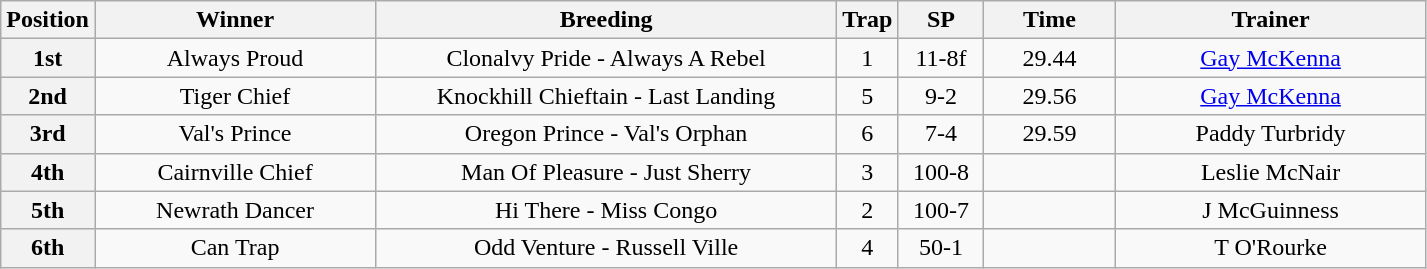<table class="wikitable" style="text-align: center">
<tr>
<th width=30>Position</th>
<th width=180>Winner</th>
<th width=300>Breeding</th>
<th width=30>Trap</th>
<th width=50>SP</th>
<th width=80>Time</th>
<th width=200>Trainer</th>
</tr>
<tr>
<th>1st</th>
<td>Always Proud</td>
<td>Clonalvy Pride - Always A Rebel</td>
<td>1</td>
<td>11-8f</td>
<td>29.44</td>
<td><a href='#'>Gay McKenna</a></td>
</tr>
<tr>
<th>2nd</th>
<td>Tiger Chief</td>
<td>Knockhill Chieftain - Last Landing</td>
<td>5</td>
<td>9-2</td>
<td>29.56</td>
<td><a href='#'>Gay McKenna</a></td>
</tr>
<tr>
<th>3rd</th>
<td>Val's Prince</td>
<td>Oregon Prince - Val's Orphan</td>
<td>6</td>
<td>7-4</td>
<td>29.59</td>
<td>Paddy Turbridy</td>
</tr>
<tr>
<th>4th</th>
<td>Cairnville Chief</td>
<td>Man Of Pleasure - Just Sherry</td>
<td>3</td>
<td>100-8</td>
<td></td>
<td>Leslie McNair</td>
</tr>
<tr>
<th>5th</th>
<td>Newrath Dancer</td>
<td>Hi There - Miss Congo</td>
<td>2</td>
<td>100-7</td>
<td></td>
<td>J McGuinness</td>
</tr>
<tr>
<th>6th</th>
<td>Can Trap</td>
<td>Odd Venture - Russell Ville</td>
<td>4</td>
<td>50-1</td>
<td></td>
<td>T O'Rourke</td>
</tr>
</table>
